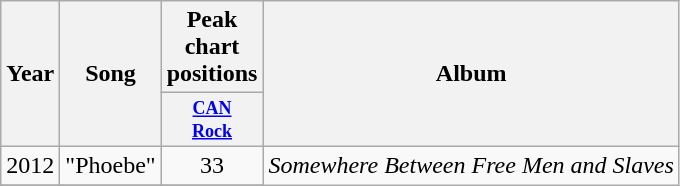<table class="wikitable">
<tr>
<th rowspan="2">Year</th>
<th rowspan="2">Song</th>
<th colspan="1">Peak chart positions</th>
<th rowspan="2">Album</th>
</tr>
<tr>
<th style="width:3em;font-size:75%"><a href='#'>CAN<br>Rock</a><br></th>
</tr>
<tr>
<td rowspan="1">2012</td>
<td>"Phoebe"</td>
<td style="text-align:center;">33</td>
<td rowspan="3"><em>Somewhere Between Free Men and Slaves</em></td>
</tr>
<tr>
</tr>
</table>
